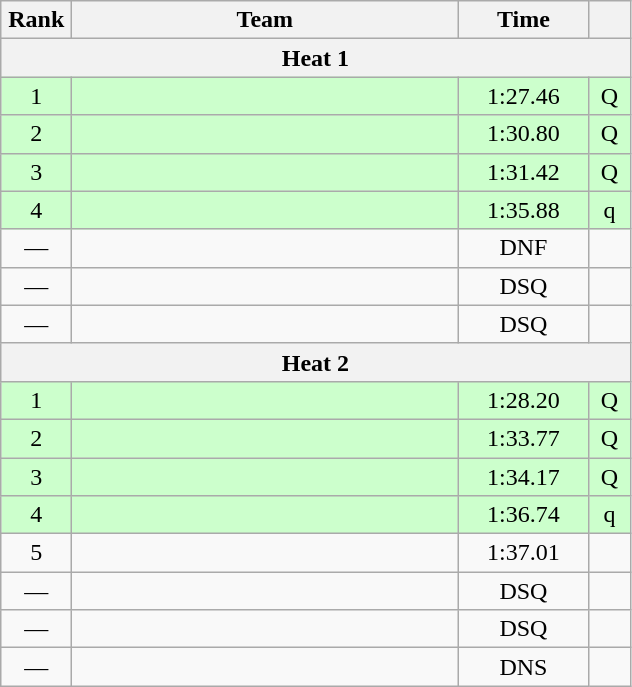<table class=wikitable style="text-align:center">
<tr>
<th width=40>Rank</th>
<th width=250>Team</th>
<th width=80>Time</th>
<th width=20></th>
</tr>
<tr>
<th colspan=4>Heat 1</th>
</tr>
<tr bgcolor="ccffcc">
<td>1</td>
<td align=left></td>
<td>1:27.46</td>
<td>Q</td>
</tr>
<tr bgcolor="ccffcc">
<td>2</td>
<td align=left></td>
<td>1:30.80</td>
<td>Q</td>
</tr>
<tr bgcolor="ccffcc">
<td>3</td>
<td align=left></td>
<td>1:31.42</td>
<td>Q</td>
</tr>
<tr bgcolor="ccffcc">
<td>4</td>
<td align=left></td>
<td>1:35.88</td>
<td>q</td>
</tr>
<tr>
<td>—</td>
<td align=left></td>
<td>DNF</td>
<td></td>
</tr>
<tr>
<td>—</td>
<td align=left></td>
<td>DSQ</td>
<td></td>
</tr>
<tr>
<td>—</td>
<td align=left></td>
<td>DSQ</td>
<td></td>
</tr>
<tr>
<th colspan=4>Heat 2</th>
</tr>
<tr bgcolor="ccffcc">
<td>1</td>
<td align=left></td>
<td>1:28.20</td>
<td>Q</td>
</tr>
<tr bgcolor="ccffcc">
<td>2</td>
<td align=left></td>
<td>1:33.77</td>
<td>Q</td>
</tr>
<tr bgcolor="ccffcc">
<td>3</td>
<td align=left></td>
<td>1:34.17</td>
<td>Q</td>
</tr>
<tr bgcolor="ccffcc">
<td>4</td>
<td align=left></td>
<td>1:36.74</td>
<td>q</td>
</tr>
<tr>
<td>5</td>
<td align=left></td>
<td>1:37.01</td>
<td></td>
</tr>
<tr>
<td>—</td>
<td align=left></td>
<td>DSQ</td>
<td></td>
</tr>
<tr>
<td>—</td>
<td align=left></td>
<td>DSQ</td>
<td></td>
</tr>
<tr>
<td>—</td>
<td align=left></td>
<td>DNS</td>
<td></td>
</tr>
</table>
